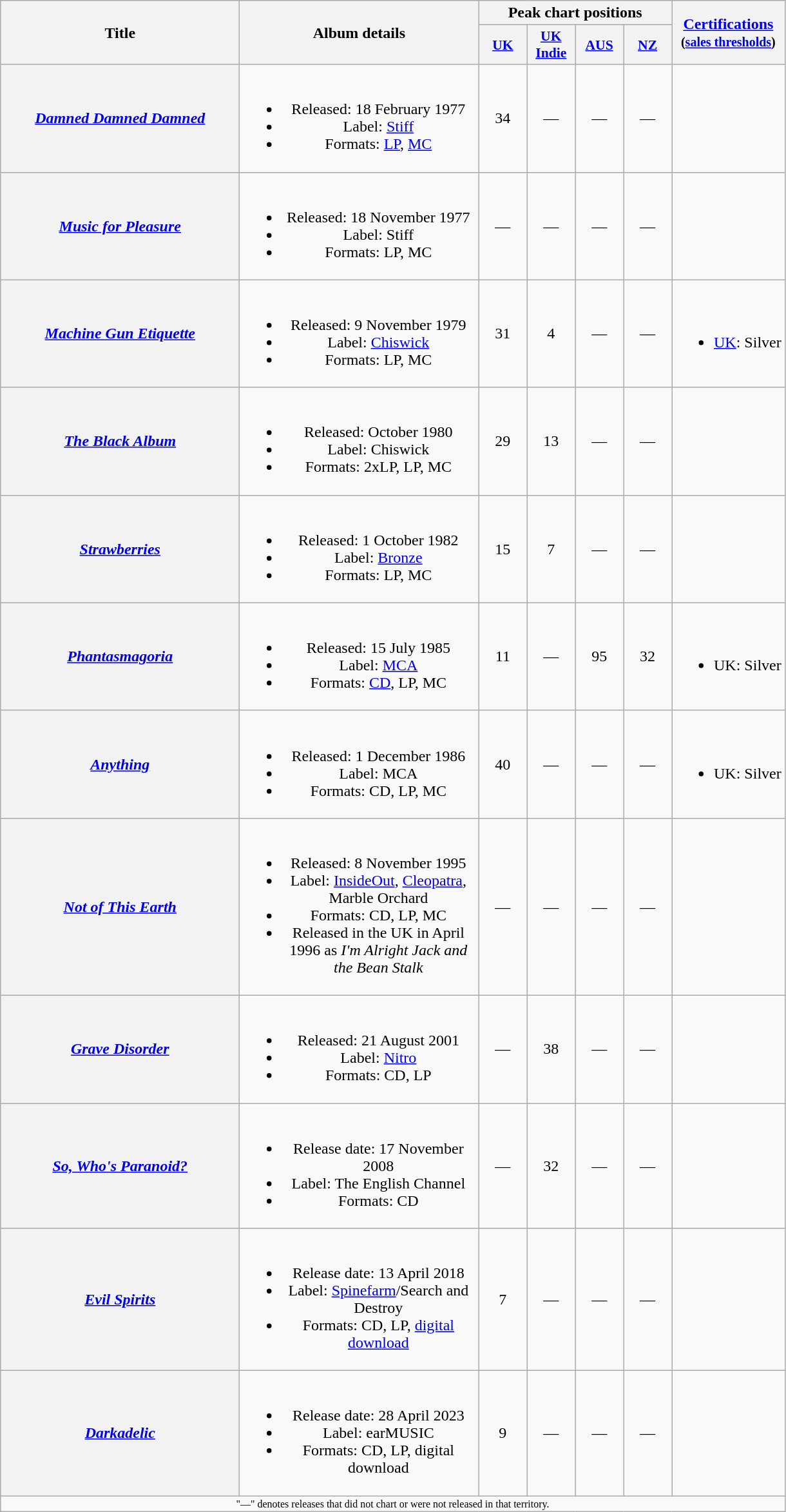<table class="wikitable plainrowheaders" style="text-align:center;">
<tr>
<th scope="col" rowspan="2" style="width:15em;">Title</th>
<th scope="col" rowspan="2" style="width:15em;">Album details</th>
<th colspan="4" scope="col">Peak chart positions</th>
<th rowspan="2"><a href='#'>Certifications</a><br><small>(<a href='#'>sales thresholds</a>)</small></th>
</tr>
<tr>
<th scope="col" style="width:3em;font-size:90%;"><a href='#'>UK</a><br></th>
<th scope="col" style="width:3em;font-size:90%;"><a href='#'>UK<br>Indie</a><br></th>
<th scope="col" style="width:3em;font-size:90%;"><a href='#'>AUS</a><br></th>
<th scope="col" style="width:3em;font-size:90%;"><a href='#'>NZ</a><br></th>
</tr>
<tr>
<th scope="row"><em><a href='#'>Damned Damned Damned</a></em></th>
<td><br><ul><li>Released: 18 February 1977</li><li>Label: <a href='#'>Stiff</a></li><li>Formats: <a href='#'>LP</a>, <a href='#'>MC</a></li></ul></td>
<td>34</td>
<td>—</td>
<td>—</td>
<td>—</td>
<td></td>
</tr>
<tr>
<th scope="row"><em><a href='#'>Music for Pleasure</a></em></th>
<td><br><ul><li>Released: 18 November 1977</li><li>Label: Stiff</li><li>Formats: LP, MC</li></ul></td>
<td>—</td>
<td>—</td>
<td>—</td>
<td>—</td>
<td></td>
</tr>
<tr>
<th scope="row"><em><a href='#'>Machine Gun Etiquette</a></em></th>
<td><br><ul><li>Released: 9 November 1979</li><li>Label: <a href='#'>Chiswick</a></li><li>Formats: LP, MC</li></ul></td>
<td>31</td>
<td>4</td>
<td>—</td>
<td>—</td>
<td><br><ul><li><a href='#'>UK</a>: Silver</li></ul></td>
</tr>
<tr>
<th scope="row"><em><a href='#'>The Black Album</a></em></th>
<td><br><ul><li>Released: October 1980</li><li>Label: Chiswick</li><li>Formats: 2xLP, LP, MC</li></ul></td>
<td>29</td>
<td>13</td>
<td>—</td>
<td>—</td>
<td></td>
</tr>
<tr>
<th scope="row"><em><a href='#'>Strawberries</a></em></th>
<td><br><ul><li>Released: 1 October 1982</li><li>Label: <a href='#'>Bronze</a></li><li>Formats: LP, MC</li></ul></td>
<td>15</td>
<td>7</td>
<td>—</td>
<td>—</td>
<td></td>
</tr>
<tr>
<th scope="row"><em><a href='#'>Phantasmagoria</a></em></th>
<td><br><ul><li>Released: 15 July 1985</li><li>Label: <a href='#'>MCA</a></li><li>Formats: <a href='#'>CD</a>, LP, MC</li></ul></td>
<td>11</td>
<td>—</td>
<td>95</td>
<td>32</td>
<td><br><ul><li>UK: Silver</li></ul></td>
</tr>
<tr>
<th scope="row"><em><a href='#'>Anything</a></em></th>
<td><br><ul><li>Released: 1 December 1986</li><li>Label: MCA</li><li>Formats: CD, LP, MC</li></ul></td>
<td>40</td>
<td>—</td>
<td>—</td>
<td>—</td>
<td><br><ul><li>UK: Silver</li></ul></td>
</tr>
<tr>
<th scope="row"><em><a href='#'>Not of This Earth</a></em></th>
<td><br><ul><li>Released: 8 November 1995</li><li>Label: <a href='#'>InsideOut</a>, <a href='#'>Cleopatra</a>, Marble Orchard</li><li>Formats: CD, LP, MC</li><li>Released in the UK in April 1996 as <em>I'm Alright Jack and the Bean Stalk</em></li></ul></td>
<td>—</td>
<td>—</td>
<td>—</td>
<td>—</td>
<td></td>
</tr>
<tr>
<th scope="row"><em><a href='#'>Grave Disorder</a></em></th>
<td><br><ul><li>Released: 21 August 2001</li><li>Label: <a href='#'>Nitro</a></li><li>Formats: CD, LP</li></ul></td>
<td>—</td>
<td>38</td>
<td>—</td>
<td>—</td>
<td></td>
</tr>
<tr>
<th scope="row"><em><a href='#'>So, Who's Paranoid?</a></em></th>
<td><br><ul><li>Release date: 17 November 2008</li><li>Label: The English Channel</li><li>Formats: CD</li></ul></td>
<td>—</td>
<td>32</td>
<td>—</td>
<td>—</td>
<td></td>
</tr>
<tr>
<th scope="row"><em><a href='#'>Evil Spirits</a></em></th>
<td><br><ul><li>Release date: 13 April 2018</li><li>Label: <a href='#'>Spinefarm</a>/Search and Destroy</li><li>Formats: CD, LP, <a href='#'>digital download</a></li></ul></td>
<td>7</td>
<td>—</td>
<td>—</td>
<td>—</td>
<td></td>
</tr>
<tr>
<th scope="row"><em><a href='#'>Darkadelic</a></em></th>
<td><br><ul><li>Release date: 28 April 2023</li><li>Label: earMUSIC</li><li>Formats: CD, LP, digital download</li></ul></td>
<td>9</td>
<td>—</td>
<td>—</td>
<td>—</td>
<td></td>
</tr>
<tr>
<td colspan="7" style="font-size:8pt">"—" denotes releases that did not chart or were not released in that territory.</td>
</tr>
</table>
